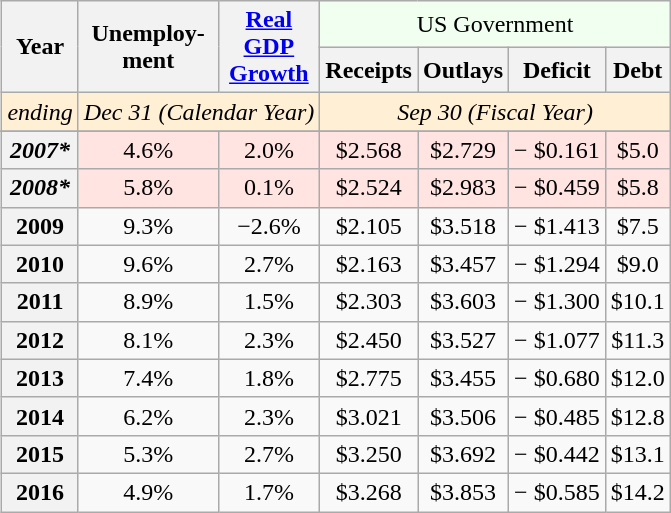<table class="wikitable" align="right" style="margin-left:1em; text-align:center">
<tr>
<th rowspan="2">Year</th>
<th rowspan="2">Unemploy-<br>ment</th>
<th rowspan="2"><a href='#'>Real<br> GDP<br> Growth</a></th>
<td colspan="4" style="background:honeydew">US Government</td>
</tr>
<tr>
<th>Receipts</th>
<th>Outlays</th>
<th>Deficit</th>
<th>Debt</th>
</tr>
<tr style="background:papayawhip">
<td><em>ending</em></td>
<td colspan="2"><em>Dec 31 (Calendar Year)</em></td>
<td colspan="4"><em>Sep 30 (Fiscal Year)</em></td>
</tr>
<tr>
</tr>
<tr style="background:mistyrose">
<th><em>2007*</em></th>
<td>4.6%</td>
<td>2.0%</td>
<td>$2.568</td>
<td>$2.729</td>
<td>− $0.161</td>
<td>$5.0</td>
</tr>
<tr style="background:mistyrose">
<th><em>2008*</em></th>
<td>5.8%</td>
<td>0.1%</td>
<td>$2.524</td>
<td>$2.983</td>
<td>− $0.459</td>
<td>$5.8</td>
</tr>
<tr>
<th>2009</th>
<td>9.3%</td>
<td>−2.6%</td>
<td>$2.105</td>
<td>$3.518</td>
<td>− $1.413</td>
<td>$7.5</td>
</tr>
<tr>
<th>2010</th>
<td>9.6%</td>
<td>2.7%</td>
<td>$2.163</td>
<td>$3.457</td>
<td>− $1.294</td>
<td>$9.0</td>
</tr>
<tr>
<th>2011</th>
<td>8.9%</td>
<td>1.5%</td>
<td>$2.303</td>
<td>$3.603</td>
<td>− $1.300</td>
<td>$10.1</td>
</tr>
<tr>
<th>2012</th>
<td>8.1%</td>
<td>2.3%</td>
<td>$2.450</td>
<td>$3.527</td>
<td>− $1.077</td>
<td>$11.3</td>
</tr>
<tr>
<th>2013</th>
<td>7.4%</td>
<td>1.8%</td>
<td>$2.775</td>
<td>$3.455</td>
<td>− $0.680</td>
<td>$12.0</td>
</tr>
<tr>
<th>2014</th>
<td>6.2%</td>
<td>2.3%</td>
<td>$3.021</td>
<td>$3.506</td>
<td>− $0.485</td>
<td>$12.8</td>
</tr>
<tr>
<th>2015</th>
<td>5.3%</td>
<td>2.7%</td>
<td>$3.250</td>
<td>$3.692</td>
<td>− $0.442</td>
<td>$13.1</td>
</tr>
<tr>
<th>2016</th>
<td>4.9%</td>
<td>1.7%</td>
<td>$3.268</td>
<td>$3.853</td>
<td>− $0.585</td>
<td>$14.2</td>
</tr>
</table>
